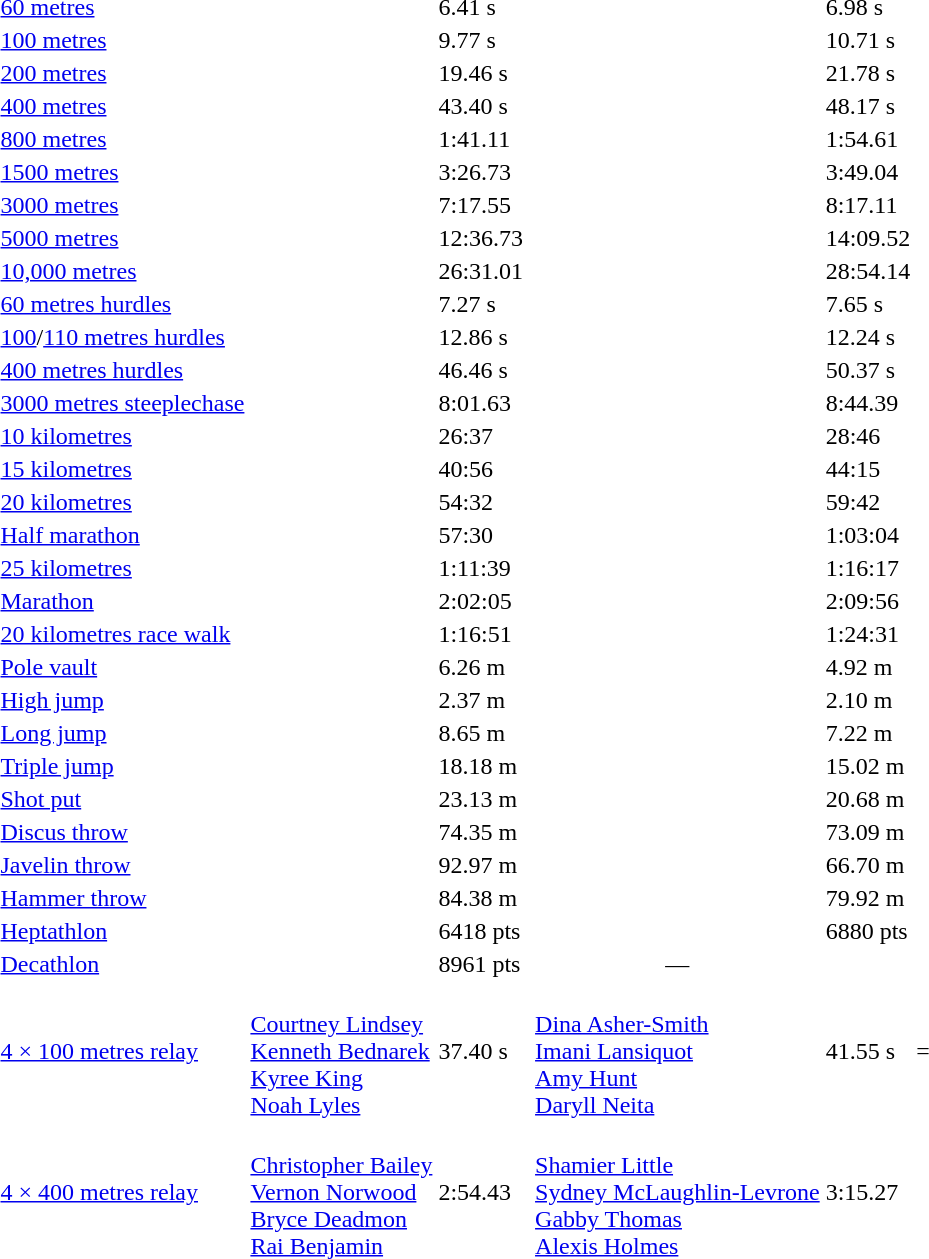<table>
<tr>
<td><a href='#'>60 metres</a></td>
<td></td>
<td>6.41 s</td>
<td></td>
<td><br></td>
<td>6.98 s</td>
<td></td>
</tr>
<tr>
<td><a href='#'>100 metres</a></td>
<td></td>
<td>9.77 s</td>
<td></td>
<td></td>
<td>10.71 s</td>
<td></td>
</tr>
<tr>
<td><a href='#'>200 metres</a></td>
<td></td>
<td>19.46 s</td>
<td></td>
<td></td>
<td>21.78 s</td>
<td></td>
</tr>
<tr>
<td><a href='#'>400 metres</a></td>
<td></td>
<td>43.40 s</td>
<td></td>
<td></td>
<td>48.17 s</td>
<td></td>
</tr>
<tr>
<td><a href='#'>800 metres</a></td>
<td></td>
<td>1:41.11</td>
<td></td>
<td></td>
<td>1:54.61</td>
<td></td>
</tr>
<tr>
<td><a href='#'>1500 metres</a></td>
<td></td>
<td>3:26.73</td>
<td></td>
<td></td>
<td>3:49.04</td>
<td></td>
</tr>
<tr>
<td><a href='#'>3000 metres</a></td>
<td></td>
<td>7:17.55</td>
<td></td>
<td></td>
<td>8:17.11 </td>
<td></td>
</tr>
<tr>
<td><a href='#'>5000 metres</a></td>
<td></td>
<td>12:36.73</td>
<td></td>
<td></td>
<td>14:09.52</td>
<td></td>
</tr>
<tr>
<td><a href='#'>10,000 metres</a></td>
<td></td>
<td>26:31.01</td>
<td></td>
<td></td>
<td>28:54.14</td>
<td></td>
</tr>
<tr>
<td><a href='#'>60 metres hurdles</a></td>
<td></td>
<td>7.27 s </td>
<td></td>
<td></td>
<td>7.65 s</td>
<td></td>
</tr>
<tr>
<td><a href='#'>100</a>/<a href='#'>110 metres hurdles</a></td>
<td></td>
<td>12.86 s</td>
<td></td>
<td></td>
<td>12.24 s</td>
<td></td>
</tr>
<tr>
<td><a href='#'>400 metres hurdles</a></td>
<td></td>
<td>46.46 s</td>
<td></td>
<td></td>
<td>50.37 s</td>
<td></td>
</tr>
<tr>
<td><a href='#'>3000 metres steeplechase</a></td>
<td></td>
<td>8:01.63</td>
<td></td>
<td></td>
<td>8:44.39</td>
<td></td>
</tr>
<tr>
<td><a href='#'>10 kilometres</a></td>
<td></td>
<td>26:37</td>
<td></td>
<td></td>
<td>28:46</td>
<td></td>
</tr>
<tr>
<td><a href='#'>15 kilometres</a></td>
<td></td>
<td>40:56</td>
<td></td>
<td></td>
<td>44:15</td>
<td></td>
</tr>
<tr>
<td><a href='#'>20 kilometres</a></td>
<td></td>
<td>54:32</td>
<td></td>
<td></td>
<td>59:42</td>
<td></td>
</tr>
<tr>
<td><a href='#'>Half marathon</a></td>
<td></td>
<td>57:30</td>
<td></td>
<td></td>
<td>1:03:04</td>
<td></td>
</tr>
<tr>
<td><a href='#'>25 kilometres</a></td>
<td><br></td>
<td>1:11:39</td>
<td></td>
<td></td>
<td>1:16:17</td>
<td></td>
</tr>
<tr>
<td><a href='#'>Marathon</a></td>
<td></td>
<td>2:02:05</td>
<td></td>
<td></td>
<td>2:09:56</td>
<td></td>
</tr>
<tr>
<td><a href='#'>20 kilometres race walk</a></td>
<td></td>
<td>1:16:51</td>
<td></td>
<td></td>
<td>1:24:31</td>
<td></td>
</tr>
<tr>
<td><a href='#'>Pole vault</a></td>
<td></td>
<td>6.26 m</td>
<td></td>
<td></td>
<td>4.92 m</td>
<td></td>
</tr>
<tr>
<td><a href='#'>High jump</a></td>
<td></td>
<td>2.37 m</td>
<td></td>
<td></td>
<td>2.10 m</td>
<td></td>
</tr>
<tr>
<td><a href='#'>Long jump</a></td>
<td></td>
<td>8.65 m</td>
<td></td>
<td></td>
<td>7.22 m</td>
<td></td>
</tr>
<tr>
<td><a href='#'>Triple jump</a></td>
<td></td>
<td>18.18 m</td>
<td></td>
<td></td>
<td>15.02 m</td>
<td></td>
</tr>
<tr>
<td><a href='#'>Shot put</a></td>
<td></td>
<td>23.13 m</td>
<td></td>
<td></td>
<td>20.68 m</td>
<td></td>
</tr>
<tr>
<td><a href='#'>Discus throw</a></td>
<td></td>
<td>74.35 m</td>
<td></td>
<td></td>
<td>73.09 m</td>
<td></td>
</tr>
<tr>
<td><a href='#'>Javelin throw</a></td>
<td></td>
<td>92.97 m</td>
<td></td>
<td></td>
<td>66.70 m</td>
<td></td>
</tr>
<tr>
<td><a href='#'>Hammer throw</a></td>
<td></td>
<td>84.38 m</td>
<td></td>
<td></td>
<td>79.92 m</td>
<td></td>
</tr>
<tr>
<td><a href='#'>Heptathlon</a></td>
<td></td>
<td>6418 pts </td>
<td></td>
<td></td>
<td>6880 pts</td>
<td></td>
</tr>
<tr>
<td><a href='#'>Decathlon</a></td>
<td></td>
<td>8961 pts</td>
<td></td>
<td align=center>—</td>
<td></td>
<td></td>
</tr>
<tr>
<td><a href='#'>4 × 100 metres relay</a></td>
<td><br><a href='#'>Courtney Lindsey</a><br><a href='#'>Kenneth Bednarek</a><br><a href='#'>Kyree King</a><br><a href='#'>Noah Lyles</a></td>
<td>37.40 s</td>
<td></td>
<td><br><a href='#'>Dina Asher-Smith</a><br><a href='#'>Imani Lansiquot</a><br><a href='#'>Amy Hunt</a><br><a href='#'>Daryll Neita</a></td>
<td>41.55 s</td>
<td>=</td>
</tr>
<tr>
<td><a href='#'>4 × 400 metres relay</a></td>
<td><br><a href='#'>Christopher Bailey</a><br><a href='#'>Vernon Norwood</a><br><a href='#'>Bryce Deadmon</a><br><a href='#'>Rai Benjamin</a></td>
<td>2:54.43</td>
<td></td>
<td><br><a href='#'>Shamier Little</a><br><a href='#'>Sydney McLaughlin-Levrone</a><br><a href='#'>Gabby Thomas</a><br><a href='#'>Alexis Holmes</a></td>
<td>3:15.27</td>
<td></td>
</tr>
</table>
